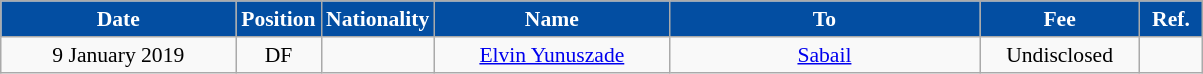<table class="wikitable"  style="text-align:center; font-size:90%; ">
<tr>
<th style="background:#034ea2; color:#ffffff; width:150px;">Date</th>
<th style="background:#034ea2; color:#ffffff; width:50px;">Position</th>
<th style="background:#034ea2; color:#ffffff; width:50px;">Nationality</th>
<th style="background:#034ea2; color:#ffffff; width:150px;">Name</th>
<th style="background:#034ea2; color:#ffffff; width:200px;">To</th>
<th style="background:#034ea2; color:#ffffff; width:100px;">Fee</th>
<th style="background:#034ea2; color:#ffffff; width:35px;">Ref.</th>
</tr>
<tr>
<td>9 January 2019</td>
<td>DF</td>
<td></td>
<td><a href='#'>Elvin Yunuszade</a></td>
<td><a href='#'>Sabail</a></td>
<td>Undisclosed</td>
<td></td>
</tr>
</table>
